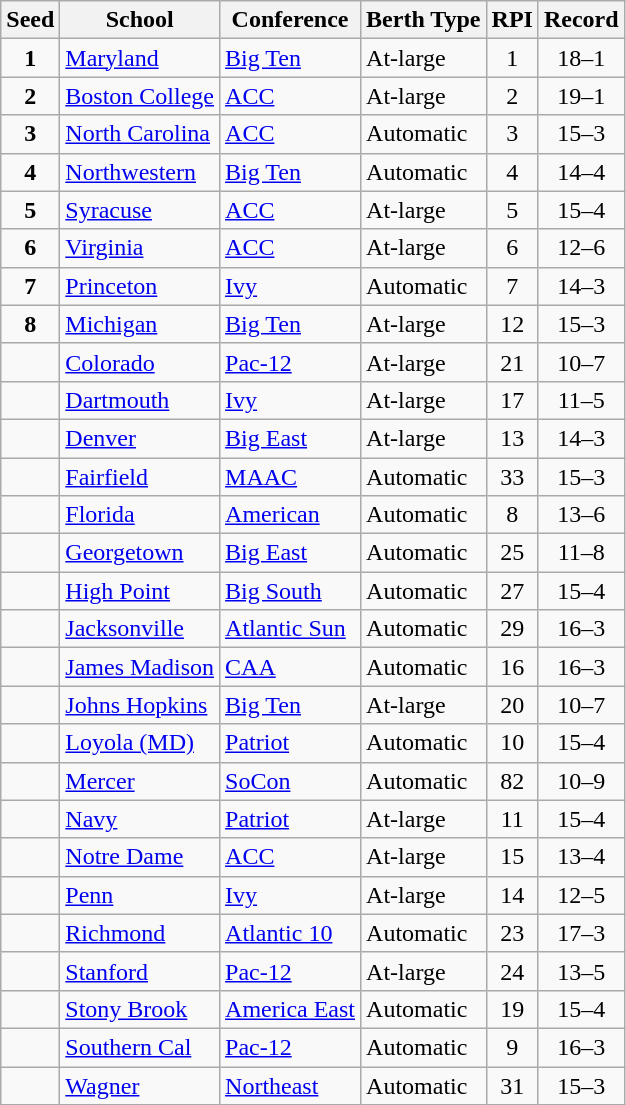<table class="wikitable sortable">
<tr>
<th>Seed</th>
<th>School</th>
<th>Conference</th>
<th>Berth Type</th>
<th>RPI</th>
<th>Record</th>
</tr>
<tr>
<td align=center><strong>1</strong></td>
<td><a href='#'>Maryland</a></td>
<td><a href='#'>Big Ten</a></td>
<td>At-large</td>
<td align=center>1</td>
<td align=center>18–1</td>
</tr>
<tr>
<td align=center><strong>2</strong></td>
<td><a href='#'>Boston College</a></td>
<td><a href='#'>ACC</a></td>
<td>At-large</td>
<td align=center>2</td>
<td align=center>19–1</td>
</tr>
<tr>
<td align=center><strong>3</strong></td>
<td><a href='#'>North Carolina</a></td>
<td><a href='#'>ACC</a></td>
<td>Automatic</td>
<td align=center>3</td>
<td align=center>15–3</td>
</tr>
<tr>
<td align=center><strong>4</strong></td>
<td><a href='#'>Northwestern</a></td>
<td><a href='#'>Big Ten</a></td>
<td>Automatic</td>
<td align=center>4</td>
<td align=center>14–4</td>
</tr>
<tr>
<td align=center><strong>5</strong></td>
<td><a href='#'>Syracuse</a></td>
<td><a href='#'>ACC</a></td>
<td>At-large</td>
<td align=center>5</td>
<td align=center>15–4</td>
</tr>
<tr>
<td align=center><strong>6</strong></td>
<td><a href='#'>Virginia</a></td>
<td><a href='#'>ACC</a></td>
<td>At-large</td>
<td align=center>6</td>
<td align=center>12–6</td>
</tr>
<tr>
<td align=center><strong>7</strong></td>
<td><a href='#'>Princeton</a></td>
<td><a href='#'>Ivy</a></td>
<td>Automatic</td>
<td align=center>7</td>
<td align=center>14–3</td>
</tr>
<tr>
<td align=center><strong>8</strong></td>
<td><a href='#'>Michigan</a></td>
<td><a href='#'>Big Ten</a></td>
<td>At-large</td>
<td align=center>12</td>
<td align=center>15–3</td>
</tr>
<tr>
<td></td>
<td><a href='#'>Colorado</a></td>
<td><a href='#'>Pac-12</a></td>
<td>At-large</td>
<td align=center>21</td>
<td align=center>10–7</td>
</tr>
<tr>
<td></td>
<td><a href='#'>Dartmouth</a></td>
<td><a href='#'>Ivy</a></td>
<td>At-large</td>
<td align=center>17</td>
<td align=center>11–5</td>
</tr>
<tr>
<td></td>
<td><a href='#'>Denver</a></td>
<td><a href='#'>Big East</a></td>
<td>At-large</td>
<td align=center>13</td>
<td align=center>14–3</td>
</tr>
<tr>
<td></td>
<td><a href='#'>Fairfield</a></td>
<td><a href='#'>MAAC</a></td>
<td>Automatic</td>
<td align=center>33</td>
<td align=center>15–3</td>
</tr>
<tr>
<td></td>
<td><a href='#'>Florida</a></td>
<td><a href='#'>American</a></td>
<td>Automatic</td>
<td align=center>8</td>
<td align=center>13–6</td>
</tr>
<tr>
<td></td>
<td><a href='#'>Georgetown</a></td>
<td><a href='#'>Big East</a></td>
<td>Automatic</td>
<td align=center>25</td>
<td align=center>11–8</td>
</tr>
<tr>
<td></td>
<td><a href='#'>High Point</a></td>
<td><a href='#'>Big South</a></td>
<td>Automatic</td>
<td align=center>27</td>
<td align=center>15–4</td>
</tr>
<tr>
<td></td>
<td><a href='#'>Jacksonville</a></td>
<td><a href='#'>Atlantic Sun</a></td>
<td>Automatic</td>
<td align=center>29</td>
<td align=center>16–3</td>
</tr>
<tr>
<td></td>
<td><a href='#'>James Madison</a></td>
<td><a href='#'>CAA</a></td>
<td>Automatic</td>
<td align=center>16</td>
<td align=center>16–3</td>
</tr>
<tr>
<td></td>
<td><a href='#'>Johns Hopkins</a></td>
<td><a href='#'>Big Ten</a></td>
<td>At-large</td>
<td align=center>20</td>
<td align=center>10–7</td>
</tr>
<tr>
<td></td>
<td><a href='#'>Loyola (MD)</a></td>
<td><a href='#'>Patriot</a></td>
<td>Automatic</td>
<td align=center>10</td>
<td align=center>15–4</td>
</tr>
<tr>
<td></td>
<td><a href='#'>Mercer</a></td>
<td><a href='#'>SoCon</a></td>
<td>Automatic</td>
<td align=center>82</td>
<td align=center>10–9</td>
</tr>
<tr>
<td></td>
<td><a href='#'>Navy</a></td>
<td><a href='#'>Patriot</a></td>
<td>At-large</td>
<td align=center>11</td>
<td align=center>15–4</td>
</tr>
<tr>
<td></td>
<td><a href='#'>Notre Dame</a></td>
<td><a href='#'>ACC</a></td>
<td>At-large</td>
<td align=center>15</td>
<td align=center>13–4</td>
</tr>
<tr>
<td></td>
<td><a href='#'>Penn</a></td>
<td><a href='#'>Ivy</a></td>
<td>At-large</td>
<td align=center>14</td>
<td align=center>12–5</td>
</tr>
<tr>
<td></td>
<td><a href='#'>Richmond</a></td>
<td><a href='#'>Atlantic 10</a></td>
<td>Automatic</td>
<td align=center>23</td>
<td align=center>17–3</td>
</tr>
<tr>
<td></td>
<td><a href='#'>Stanford</a></td>
<td><a href='#'>Pac-12</a></td>
<td>At-large</td>
<td align=center>24</td>
<td align=center>13–5</td>
</tr>
<tr>
<td></td>
<td><a href='#'>Stony Brook</a></td>
<td><a href='#'>America East</a></td>
<td>Automatic</td>
<td align=center>19</td>
<td align=center>15–4</td>
</tr>
<tr>
<td></td>
<td><a href='#'>Southern Cal</a></td>
<td><a href='#'>Pac-12</a></td>
<td>Automatic</td>
<td align=center>9</td>
<td align=center>16–3</td>
</tr>
<tr>
<td></td>
<td><a href='#'>Wagner</a></td>
<td><a href='#'>Northeast</a></td>
<td>Automatic</td>
<td align=center>31</td>
<td align=center>15–3</td>
</tr>
</table>
